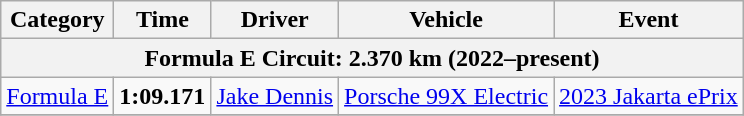<table class="wikitable">
<tr>
<th>Category</th>
<th>Time</th>
<th>Driver</th>
<th>Vehicle</th>
<th>Event</th>
</tr>
<tr>
<th colspan=5>Formula E Circuit: 2.370 km (2022–present)</th>
</tr>
<tr>
<td><a href='#'>Formula E</a></td>
<td><strong>1:09.171</strong></td>
<td><a href='#'>Jake Dennis</a></td>
<td><a href='#'>Porsche 99X Electric</a></td>
<td><a href='#'>2023 Jakarta ePrix</a></td>
</tr>
<tr>
</tr>
</table>
